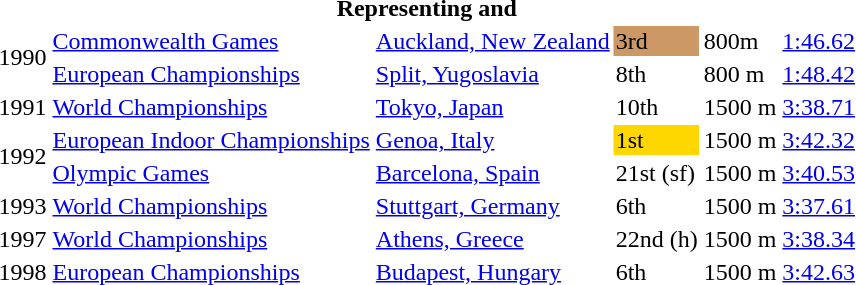<table>
<tr>
<th colspan="6">Representing  and </th>
</tr>
<tr>
<td rowspan=2>1990</td>
<td><a href='#'>Commonwealth Games</a></td>
<td><a href='#'>Auckland, New Zealand</a></td>
<td bgcolor=cc9966>3rd</td>
<td>800m</td>
<td><a href='#'>1:46.62</a></td>
</tr>
<tr>
<td><a href='#'>European Championships</a></td>
<td><a href='#'>Split, Yugoslavia</a></td>
<td>8th</td>
<td>800 m</td>
<td><a href='#'>1:48.42</a></td>
</tr>
<tr>
<td>1991</td>
<td><a href='#'>World Championships</a></td>
<td><a href='#'>Tokyo, Japan</a></td>
<td>10th</td>
<td>1500 m</td>
<td><a href='#'>3:38.71</a></td>
</tr>
<tr>
<td rowspan=2>1992</td>
<td><a href='#'>European Indoor Championships</a></td>
<td><a href='#'>Genoa, Italy</a></td>
<td bgcolor=gold>1st</td>
<td>1500 m</td>
<td><a href='#'>3:42.32</a></td>
</tr>
<tr>
<td><a href='#'>Olympic Games</a></td>
<td><a href='#'>Barcelona, Spain</a></td>
<td>21st (sf)</td>
<td>1500 m</td>
<td><a href='#'>3:40.53</a></td>
</tr>
<tr>
<td>1993</td>
<td><a href='#'>World Championships</a></td>
<td><a href='#'>Stuttgart, Germany</a></td>
<td>6th</td>
<td>1500 m</td>
<td><a href='#'>3:37.61</a></td>
</tr>
<tr>
<td>1997</td>
<td><a href='#'>World Championships</a></td>
<td><a href='#'>Athens, Greece</a></td>
<td>22nd (h)</td>
<td>1500 m</td>
<td><a href='#'>3:38.34</a></td>
</tr>
<tr>
<td>1998</td>
<td><a href='#'>European Championships</a></td>
<td><a href='#'>Budapest, Hungary</a></td>
<td>6th</td>
<td>1500 m</td>
<td><a href='#'>3:42.63</a></td>
</tr>
</table>
